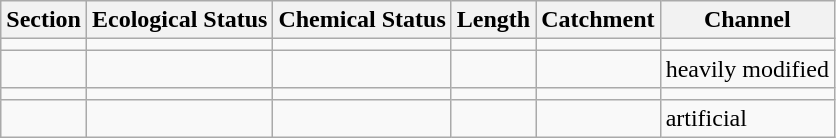<table class="wikitable">
<tr>
<th>Section</th>
<th>Ecological Status</th>
<th>Chemical Status</th>
<th>Length</th>
<th>Catchment</th>
<th>Channel</th>
</tr>
<tr>
<td></td>
<td></td>
<td></td>
<td></td>
<td></td>
<td></td>
</tr>
<tr>
<td></td>
<td></td>
<td></td>
<td></td>
<td></td>
<td>heavily modified</td>
</tr>
<tr>
<td></td>
<td></td>
<td></td>
<td></td>
<td></td>
<td></td>
</tr>
<tr>
<td></td>
<td></td>
<td></td>
<td></td>
<td></td>
<td>artificial</td>
</tr>
</table>
